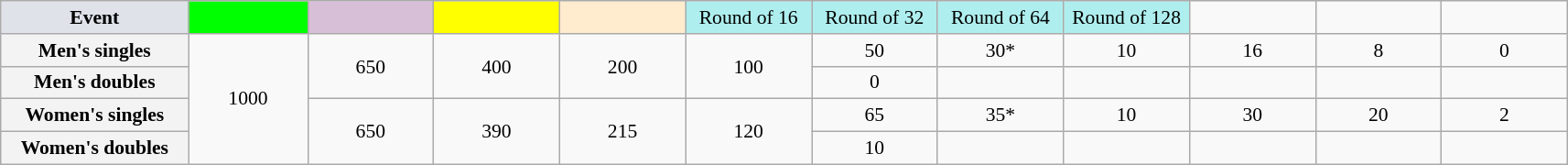<table class=wikitable style=font-size:90%;text-align:center>
<tr>
<td style="width:130px; background:#dfe2e9;"><strong>Event</strong></td>
<td style="width:80px; background:lime;"></td>
<td style="width:85px; background:thistle;"></td>
<td style="width:85px; background:#ff0;"></td>
<td style="width:85px; background:#ffebcd;"></td>
<td style="width:85px; background:#afeeee;">Round of 16</td>
<td style="width:85px; background:#afeeee;">Round of 32</td>
<td style="width:85px; background:#afeeee;">Round of 64</td>
<td style="width:85px; background:#afeeee;">Round of 128</td>
<td width=85></td>
<td width=85></td>
<td width=85></td>
</tr>
<tr>
<th style="background:#f3f3f3;">Men's singles</th>
<td rowspan=4>1000</td>
<td rowspan=2>650</td>
<td rowspan=2>400</td>
<td rowspan=2>200</td>
<td rowspan=2>100</td>
<td>50</td>
<td>30*</td>
<td>10</td>
<td>16</td>
<td>8</td>
<td>0</td>
</tr>
<tr>
<th style="background:#f3f3f3;">Men's doubles</th>
<td>0</td>
<td></td>
<td></td>
<td></td>
<td></td>
<td></td>
</tr>
<tr>
<th style="background:#f3f3f3;">Women's singles</th>
<td rowspan=2>650</td>
<td rowspan=2>390</td>
<td rowspan=2>215</td>
<td rowspan=2>120</td>
<td>65</td>
<td>35*</td>
<td>10</td>
<td>30</td>
<td>20</td>
<td>2</td>
</tr>
<tr>
<th style="background:#f3f3f3;">Women's doubles</th>
<td>10</td>
<td></td>
<td></td>
<td></td>
<td></td>
<td></td>
</tr>
</table>
